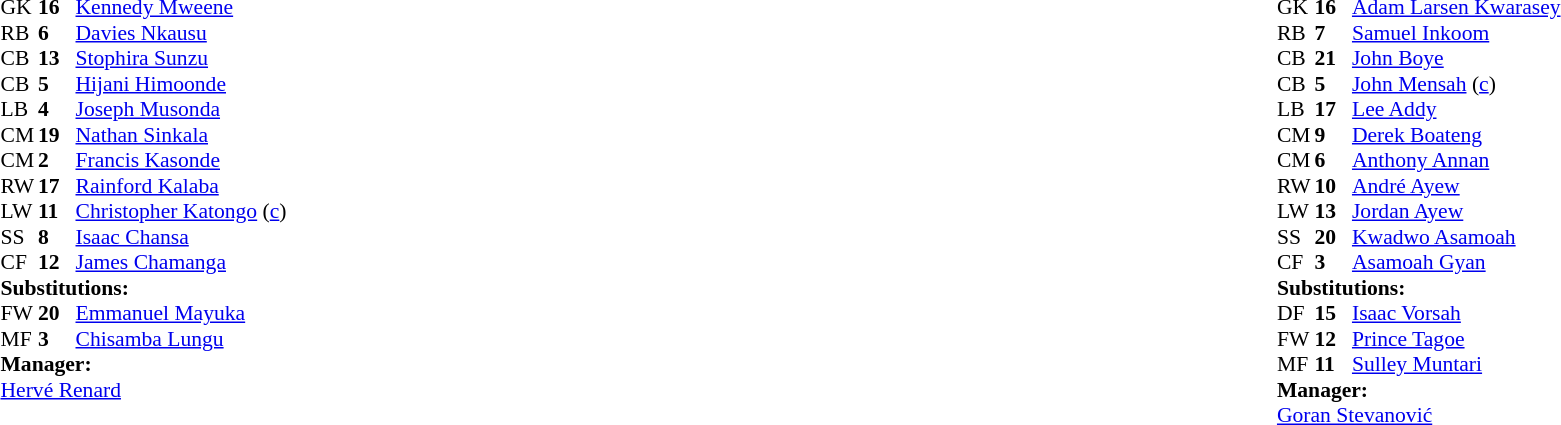<table width="100%">
<tr>
<td valign="top" width="50%"><br><table style="font-size: 90%" cellspacing="0" cellpadding="0">
<tr>
<th width="25"></th>
<th width="25"></th>
</tr>
<tr>
<td>GK</td>
<td><strong>16</strong></td>
<td><a href='#'>Kennedy Mweene</a></td>
</tr>
<tr>
<td>RB</td>
<td><strong>6</strong></td>
<td><a href='#'>Davies Nkausu</a></td>
</tr>
<tr>
<td>CB</td>
<td><strong>13</strong></td>
<td><a href='#'>Stophira Sunzu</a></td>
<td></td>
</tr>
<tr>
<td>CB</td>
<td><strong>5</strong></td>
<td><a href='#'>Hijani Himoonde</a></td>
</tr>
<tr>
<td>LB</td>
<td><strong>4</strong></td>
<td><a href='#'>Joseph Musonda</a></td>
</tr>
<tr>
<td>CM</td>
<td><strong>19</strong></td>
<td><a href='#'>Nathan Sinkala</a></td>
</tr>
<tr>
<td>CM</td>
<td><strong>2</strong></td>
<td><a href='#'>Francis Kasonde</a></td>
<td></td>
<td></td>
</tr>
<tr>
<td>RW</td>
<td><strong>17</strong></td>
<td><a href='#'>Rainford Kalaba</a></td>
</tr>
<tr>
<td>LW</td>
<td><strong>11</strong></td>
<td><a href='#'>Christopher Katongo</a> (<a href='#'>c</a>)</td>
</tr>
<tr>
<td>SS</td>
<td><strong>8</strong></td>
<td><a href='#'>Isaac Chansa</a></td>
<td></td>
</tr>
<tr>
<td>CF</td>
<td><strong>12</strong></td>
<td><a href='#'>James Chamanga</a></td>
<td></td>
<td></td>
</tr>
<tr>
<td colspan=3><strong>Substitutions:</strong></td>
</tr>
<tr>
<td>FW</td>
<td><strong>20</strong></td>
<td><a href='#'>Emmanuel Mayuka</a></td>
<td></td>
<td></td>
</tr>
<tr>
<td>MF</td>
<td><strong>3</strong></td>
<td><a href='#'>Chisamba Lungu</a></td>
<td></td>
<td></td>
</tr>
<tr>
<td colspan=3><strong>Manager:</strong></td>
</tr>
<tr>
<td colspan=3> <a href='#'>Hervé Renard</a></td>
</tr>
</table>
</td>
<td valign="top"></td>
<td valign="top" width="50%"><br><table style="font-size: 90%" cellspacing="0" cellpadding="0" align="center">
<tr>
<th width=25></th>
<th width=25></th>
</tr>
<tr>
<td>GK</td>
<td><strong>16</strong></td>
<td><a href='#'>Adam Larsen Kwarasey</a></td>
</tr>
<tr>
<td>RB</td>
<td><strong>7</strong></td>
<td><a href='#'>Samuel Inkoom</a></td>
</tr>
<tr>
<td>CB</td>
<td><strong>21</strong></td>
<td><a href='#'>John Boye</a></td>
<td></td>
</tr>
<tr>
<td>CB</td>
<td><strong>5</strong></td>
<td><a href='#'>John Mensah</a> (<a href='#'>c</a>)</td>
<td></td>
<td></td>
</tr>
<tr>
<td>LB</td>
<td><strong>17</strong></td>
<td><a href='#'>Lee Addy</a></td>
</tr>
<tr>
<td>CM</td>
<td><strong>9</strong></td>
<td><a href='#'>Derek Boateng</a></td>
<td></td>
</tr>
<tr>
<td>CM</td>
<td><strong>6</strong></td>
<td><a href='#'>Anthony Annan</a></td>
</tr>
<tr>
<td>RW</td>
<td><strong>10</strong></td>
<td><a href='#'>André Ayew</a></td>
<td></td>
<td></td>
</tr>
<tr>
<td>LW</td>
<td><strong>13</strong></td>
<td><a href='#'>Jordan Ayew</a></td>
</tr>
<tr>
<td>SS</td>
<td><strong>20</strong></td>
<td><a href='#'>Kwadwo Asamoah</a></td>
</tr>
<tr>
<td>CF</td>
<td><strong>3</strong></td>
<td><a href='#'>Asamoah Gyan</a></td>
<td></td>
<td></td>
</tr>
<tr>
<td colspan=3><strong>Substitutions:</strong></td>
</tr>
<tr>
<td>DF</td>
<td><strong>15</strong></td>
<td><a href='#'>Isaac Vorsah</a></td>
<td></td>
<td></td>
</tr>
<tr>
<td>FW</td>
<td><strong>12</strong></td>
<td><a href='#'>Prince Tagoe</a></td>
<td></td>
<td></td>
</tr>
<tr>
<td>MF</td>
<td><strong>11</strong></td>
<td><a href='#'>Sulley Muntari</a></td>
<td></td>
<td></td>
</tr>
<tr>
<td colspan=3><strong>Manager:</strong></td>
</tr>
<tr>
<td colspan=3> <a href='#'>Goran Stevanović</a></td>
</tr>
</table>
</td>
</tr>
</table>
